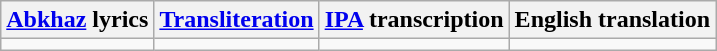<table class="wikitable">
<tr>
<th><a href='#'>Abkhaz</a> lyrics<br></th>
<th><a href='#'>Transliteration</a><br></th>
<th><a href='#'>IPA</a> transcription</th>
<th>English translation</th>
</tr>
<tr style="vertical-align:top; white-space:nowrap;">
<td></td>
<td></td>
<td></td>
<td></td>
</tr>
</table>
